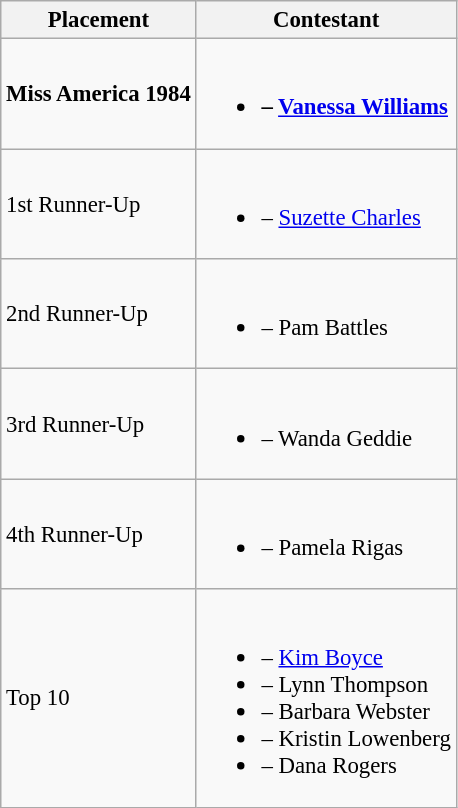<table class="wikitable sortable" style="font-size: 95%;">
<tr>
<th>Placement</th>
<th>Contestant</th>
</tr>
<tr>
<td><strong>Miss America 1984</strong></td>
<td><br><ul><li><strong> – <a href='#'>Vanessa Williams</a></strong> </li></ul></td>
</tr>
<tr>
<td>1st Runner-Up</td>
<td><br><ul><li> – <a href='#'>Suzette Charles</a> </li></ul></td>
</tr>
<tr>
<td>2nd Runner-Up</td>
<td><br><ul><li> – Pam Battles</li></ul></td>
</tr>
<tr>
<td>3rd Runner-Up</td>
<td><br><ul><li> – Wanda Geddie</li></ul></td>
</tr>
<tr>
<td>4th Runner-Up</td>
<td><br><ul><li> – Pamela Rigas</li></ul></td>
</tr>
<tr>
<td>Top 10</td>
<td><br><ul><li> – <a href='#'>Kim Boyce</a></li><li> – Lynn Thompson</li><li> – Barbara Webster</li><li> – Kristin Lowenberg</li><li> – Dana Rogers</li></ul></td>
</tr>
</table>
